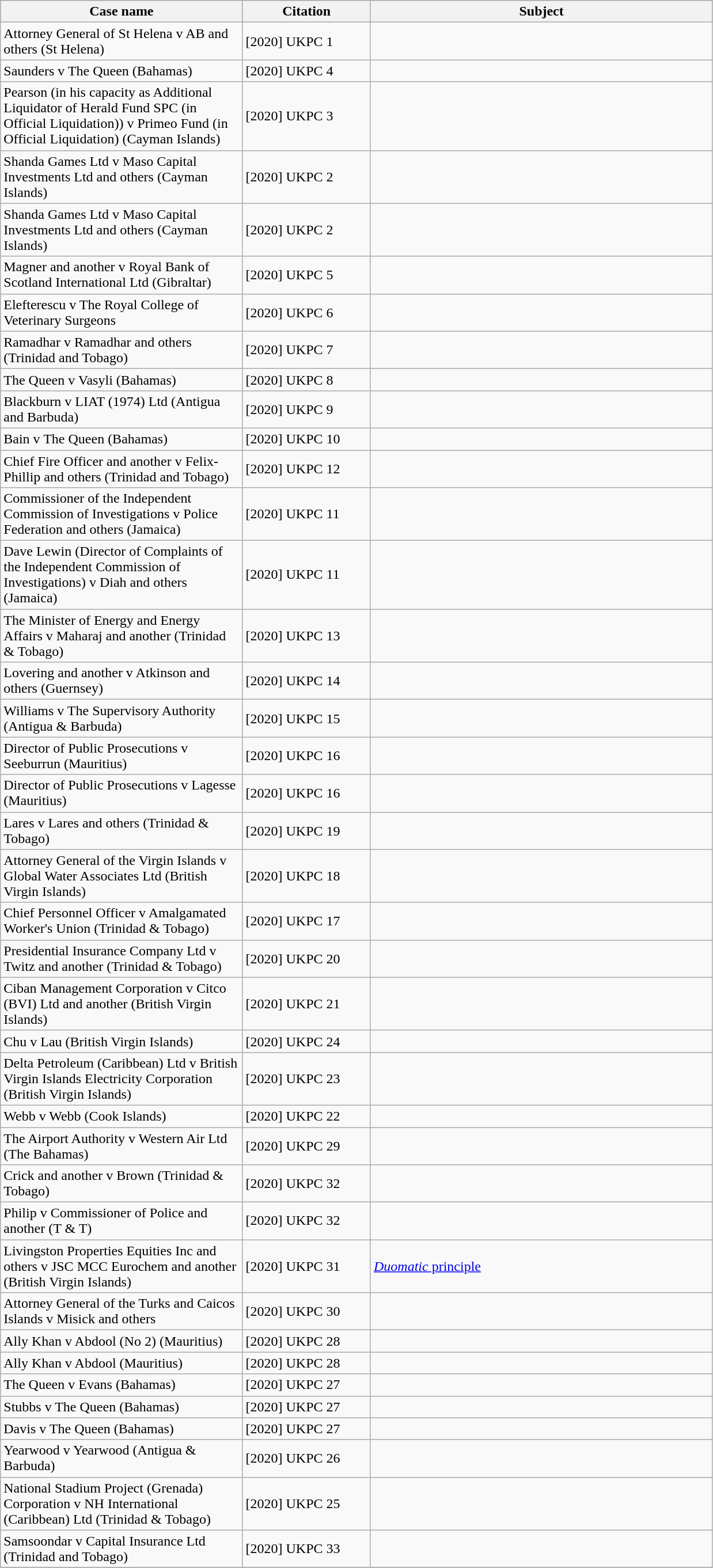<table class="wikitable" width=825>
<tr bgcolor="#CCCCCC">
<th width=34%>Case name</th>
<th width=18%>Citation</th>
<th font=small>Subject</th>
</tr>
<tr>
<td>Attorney General of St Helena v AB and others (St Helena)</td>
<td>[2020] UKPC 1</td>
<td></td>
</tr>
<tr>
<td>Saunders v The Queen (Bahamas)</td>
<td>[2020] UKPC 4</td>
<td></td>
</tr>
<tr>
<td>Pearson (in his capacity as Additional Liquidator of Herald Fund SPC (in Official Liquidation)) v Primeo Fund (in Official Liquidation) (Cayman Islands)</td>
<td>[2020] UKPC 3</td>
<td></td>
</tr>
<tr>
<td>Shanda Games Ltd v Maso Capital Investments Ltd and others (Cayman Islands)</td>
<td>[2020] UKPC 2</td>
<td></td>
</tr>
<tr>
<td>Shanda Games Ltd v Maso Capital Investments Ltd and others (Cayman Islands)</td>
<td>[2020] UKPC 2</td>
<td></td>
</tr>
<tr>
<td>Magner and another v Royal Bank of Scotland International Ltd (Gibraltar)</td>
<td>[2020] UKPC 5</td>
<td></td>
</tr>
<tr>
<td>Elefterescu v The Royal College of Veterinary Surgeons</td>
<td>[2020] UKPC 6</td>
<td></td>
</tr>
<tr>
<td>Ramadhar v Ramadhar and others (Trinidad and Tobago)</td>
<td>[2020] UKPC 7</td>
<td></td>
</tr>
<tr>
<td>The Queen v Vasyli (Bahamas)</td>
<td>[2020] UKPC 8</td>
<td></td>
</tr>
<tr>
<td>Blackburn v LIAT (1974) Ltd (Antigua and Barbuda)</td>
<td>[2020] UKPC 9</td>
<td></td>
</tr>
<tr>
<td>Bain v The Queen (Bahamas)</td>
<td>[2020] UKPC 10</td>
<td></td>
</tr>
<tr>
<td>Chief Fire Officer and another v Felix-Phillip and others (Trinidad and Tobago)</td>
<td>[2020] UKPC 12</td>
<td></td>
</tr>
<tr>
<td>Commissioner of the Independent Commission of Investigations v Police Federation and others (Jamaica)</td>
<td>[2020] UKPC 11</td>
<td></td>
</tr>
<tr>
<td>Dave Lewin (Director of Complaints of the Independent Commission of Investigations) v Diah and others (Jamaica)</td>
<td>[2020] UKPC 11</td>
<td></td>
</tr>
<tr>
<td>The Minister of Energy and Energy Affairs v Maharaj and another (Trinidad & Tobago)</td>
<td>[2020] UKPC 13</td>
<td></td>
</tr>
<tr>
<td>Lovering and another v Atkinson and others (Guernsey)</td>
<td>[2020] UKPC 14</td>
<td></td>
</tr>
<tr>
<td>Williams v The Supervisory Authority (Antigua & Barbuda)</td>
<td>[2020] UKPC 15</td>
<td></td>
</tr>
<tr>
<td>Director of Public Prosecutions v Seeburrun (Mauritius)</td>
<td>[2020] UKPC 16</td>
<td></td>
</tr>
<tr>
<td>Director of Public Prosecutions v Lagesse (Mauritius)</td>
<td>[2020] UKPC 16</td>
<td></td>
</tr>
<tr>
<td>Lares v Lares and others (Trinidad & Tobago)</td>
<td>[2020] UKPC 19</td>
<td></td>
</tr>
<tr>
<td>Attorney General of the Virgin Islands v Global Water Associates Ltd (British Virgin Islands)</td>
<td>[2020] UKPC 18</td>
<td></td>
</tr>
<tr>
<td>Chief Personnel Officer v Amalgamated Worker's Union (Trinidad & Tobago)</td>
<td>[2020] UKPC 17</td>
<td></td>
</tr>
<tr>
<td>Presidential Insurance Company Ltd v Twitz and another (Trinidad & Tobago)</td>
<td>[2020] UKPC 20</td>
<td></td>
</tr>
<tr>
<td>Ciban Management Corporation v Citco (BVI) Ltd and another (British Virgin Islands)</td>
<td>[2020] UKPC 21</td>
<td></td>
</tr>
<tr>
<td>Chu v Lau (British Virgin Islands)</td>
<td>[2020] UKPC 24</td>
<td></td>
</tr>
<tr>
<td>Delta Petroleum (Caribbean) Ltd v British Virgin Islands Electricity Corporation (British Virgin Islands)</td>
<td>[2020] UKPC 23</td>
<td></td>
</tr>
<tr>
<td>Webb v Webb (Cook Islands)</td>
<td>[2020] UKPC 22</td>
<td></td>
</tr>
<tr>
<td>The Airport Authority v Western Air Ltd (The Bahamas)</td>
<td>[2020] UKPC 29</td>
<td></td>
</tr>
<tr>
<td>Crick and another v Brown (Trinidad & Tobago)</td>
<td>[2020] UKPC 32</td>
<td></td>
</tr>
<tr>
<td>Philip v Commissioner of Police and another (T & T)</td>
<td>[2020] UKPC 32</td>
<td></td>
</tr>
<tr>
<td>Livingston Properties Equities Inc and others v JSC MCC Eurochem and another (British Virgin Islands)</td>
<td>[2020] UKPC 31</td>
<td><a href='#'><em>Duomatic</em> principle</a></td>
</tr>
<tr>
<td>Attorney General of the Turks and Caicos Islands v Misick and others</td>
<td>[2020] UKPC 30</td>
<td></td>
</tr>
<tr>
<td>Ally Khan v Abdool (No 2) (Mauritius)</td>
<td>[2020] UKPC 28</td>
<td></td>
</tr>
<tr>
<td>Ally Khan v Abdool (Mauritius)</td>
<td>[2020] UKPC 28</td>
<td></td>
</tr>
<tr>
<td>The Queen v Evans (Bahamas)</td>
<td>[2020] UKPC 27</td>
<td></td>
</tr>
<tr>
<td>Stubbs v The Queen (Bahamas)</td>
<td>[2020] UKPC 27</td>
<td></td>
</tr>
<tr>
<td>Davis v The Queen (Bahamas)</td>
<td>[2020] UKPC 27</td>
<td></td>
</tr>
<tr>
<td>Yearwood v Yearwood (Antigua & Barbuda)</td>
<td>[2020] UKPC 26</td>
<td></td>
</tr>
<tr>
<td>National Stadium Project (Grenada) Corporation v NH International (Caribbean) Ltd (Trinidad & Tobago)</td>
<td>[2020] UKPC 25</td>
<td></td>
</tr>
<tr>
<td>Samsoondar v Capital Insurance Ltd (Trinidad and Tobago)</td>
<td>[2020] UKPC 33</td>
<td></td>
</tr>
<tr>
</tr>
</table>
